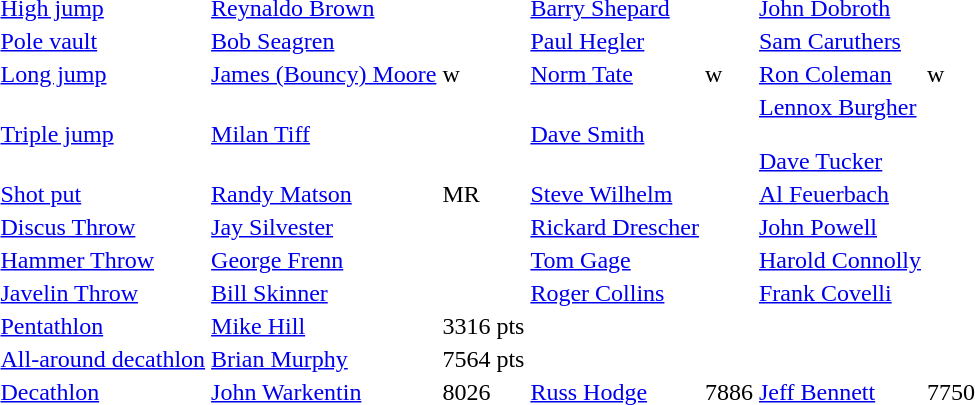<table>
<tr>
<td><a href='#'>High jump</a></td>
<td><a href='#'>Reynaldo Brown</a></td>
<td></td>
<td><a href='#'>Barry Shepard</a></td>
<td></td>
<td><a href='#'>John Dobroth</a></td>
<td></td>
</tr>
<tr>
<td><a href='#'>Pole vault</a></td>
<td><a href='#'>Bob Seagren</a></td>
<td></td>
<td><a href='#'>Paul Hegler</a></td>
<td></td>
<td><a href='#'>Sam Caruthers</a></td>
<td></td>
</tr>
<tr>
<td><a href='#'>Long jump</a></td>
<td><a href='#'>James (Bouncy) Moore</a></td>
<td>w</td>
<td><a href='#'>Norm Tate</a></td>
<td>w</td>
<td><a href='#'>Ron Coleman</a></td>
<td> w</td>
</tr>
<tr>
<td><a href='#'>Triple jump</a></td>
<td><a href='#'>Milan Tiff</a></td>
<td></td>
<td><a href='#'>Dave Smith</a></td>
<td></td>
<td><a href='#'>Lennox Burgher</a><br><br><a href='#'>Dave Tucker</a></td>
<td><br><br></td>
</tr>
<tr>
<td><a href='#'>Shot put</a></td>
<td><a href='#'>Randy Matson</a></td>
<td>	MR</td>
<td><a href='#'>Steve Wilhelm</a></td>
<td></td>
<td><a href='#'>Al Feuerbach</a></td>
<td></td>
</tr>
<tr>
<td><a href='#'>Discus Throw</a></td>
<td><a href='#'>Jay Silvester</a></td>
<td></td>
<td><a href='#'>Rickard Drescher</a></td>
<td></td>
<td><a href='#'>John Powell</a></td>
<td></td>
</tr>
<tr>
<td><a href='#'>Hammer Throw</a></td>
<td><a href='#'>George Frenn</a></td>
<td></td>
<td><a href='#'>Tom Gage</a></td>
<td></td>
<td><a href='#'>Harold Connolly</a></td>
<td></td>
</tr>
<tr>
<td><a href='#'>Javelin Throw</a></td>
<td><a href='#'>Bill Skinner</a></td>
<td></td>
<td><a href='#'>Roger Collins</a></td>
<td></td>
<td><a href='#'>Frank Covelli</a></td>
<td></td>
</tr>
<tr>
<td><a href='#'>Pentathlon</a></td>
<td><a href='#'>Mike Hill</a></td>
<td>3316 pts</td>
<td></td>
<td></td>
<td></td>
<td></td>
</tr>
<tr>
<td><a href='#'>All-around decathlon</a></td>
<td><a href='#'>Brian Murphy</a></td>
<td>7564 pts</td>
<td></td>
<td></td>
<td></td>
<td></td>
</tr>
<tr>
<td><a href='#'>Decathlon</a></td>
<td><a href='#'>John Warkentin</a></td>
<td>8026</td>
<td><a href='#'>Russ Hodge</a></td>
<td>7886</td>
<td><a href='#'>Jeff Bennett</a></td>
<td>7750</td>
</tr>
</table>
